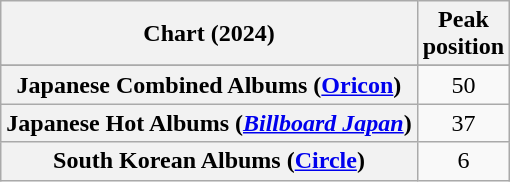<table class="wikitable sortable plainrowheaders" style="text-align:center;">
<tr>
<th scope="col">Chart (2024)</th>
<th scope="col">Peak<br>position</th>
</tr>
<tr>
</tr>
<tr>
<th scope="row">Japanese Combined Albums (<a href='#'>Oricon</a>)</th>
<td>50</td>
</tr>
<tr>
<th scope="row">Japanese Hot Albums (<em><a href='#'>Billboard Japan</a></em>)</th>
<td>37</td>
</tr>
<tr>
<th scope="row">South Korean Albums (<a href='#'>Circle</a>)</th>
<td>6</td>
</tr>
</table>
